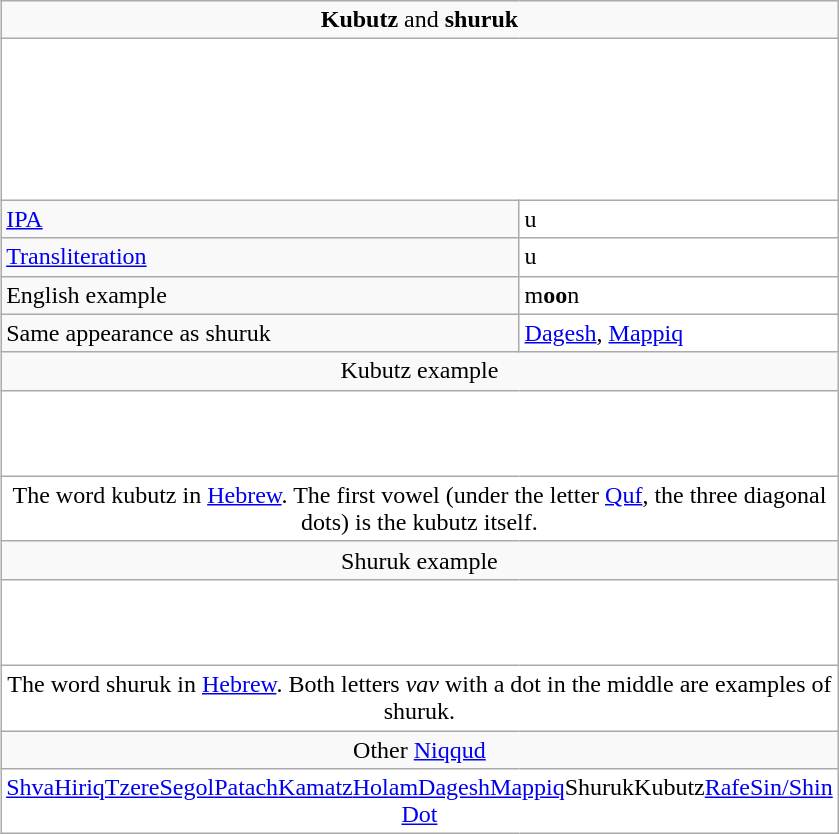<table align="right" class="wikitable">
<tr>
<td colspan="2" style="text-align:center;"><strong>Kubutz</strong> and <strong>shuruk</strong></td>
</tr>
<tr>
<td colspan="2" align="center" style="background:white;height:100px"></td>
</tr>
<tr>
<td><a href='#'>IPA</a></td>
<td style="background:white">u</td>
</tr>
<tr>
<td><a href='#'>Transliteration</a></td>
<td style="background:white">u</td>
</tr>
<tr>
<td>English example</td>
<td style="background:white">m<strong>oo</strong>n</td>
</tr>
<tr>
<td>Same appearance as shuruk</td>
<td style="background:white"><a href='#'>Dagesh</a>, <a href='#'>Mappiq</a></td>
</tr>
<tr>
<td colspan="2" style="text-align:center;">Kubutz example</td>
</tr>
<tr>
<td colspan="2" align="center" style="background:white;height:50px"></td>
</tr>
<tr>
<td colspan="2" style="width:250px;background:white; text-align:center;">The word kubutz in <a href='#'>Hebrew</a>. The first vowel (under the letter <a href='#'>Quf</a>, the three diagonal dots) is the kubutz itself.</td>
</tr>
<tr>
<td colspan="2" style="text-align:center;">Shuruk example</td>
</tr>
<tr>
<td colspan="2" align="center" style="background:white;height:50px"></td>
</tr>
<tr>
<td colspan="2" style="width:250px;background:white; text-align:center;">The word shuruk in <a href='#'>Hebrew</a>. Both letters <em>vav</em> with a dot in the middle are examples of shuruk.</td>
</tr>
<tr>
<td colspan="2" style="text-align:center;">Other <a href='#'>Niqqud</a></td>
</tr>
<tr>
<td colspan="2" style="width:250px;background:white; text-align:center;"><a href='#'>Shva</a><a href='#'>Hiriq</a><a href='#'>Tzere</a><a href='#'>Segol</a><a href='#'>Patach</a><a href='#'>Kamatz</a><a href='#'>Holam</a><a href='#'>Dagesh</a><a href='#'>Mappiq</a>ShurukKubutz<a href='#'>Rafe</a><a href='#'>Sin/Shin Dot</a></td>
</tr>
</table>
